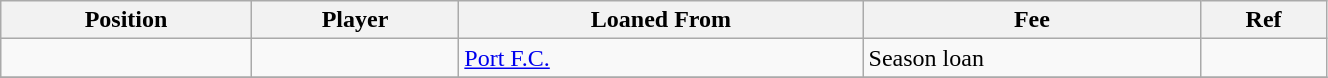<table class="wikitable sortable" style="width:70%; text-align:center; font-size:100%; text-align:left;">
<tr>
<th>Position</th>
<th>Player</th>
<th>Loaned From</th>
<th>Fee</th>
<th>Ref</th>
</tr>
<tr>
<td></td>
<td></td>
<td> <a href='#'>Port F.C.</a></td>
<td>Season loan</td>
<td></td>
</tr>
<tr>
</tr>
</table>
